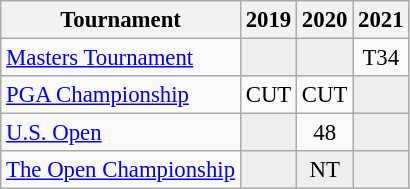<table class="wikitable" style="font-size:95%;text-align:center;">
<tr>
<th>Tournament</th>
<th>2019</th>
<th>2020</th>
<th>2021</th>
</tr>
<tr>
<td align=left><a href='#'>Masters Tournament</a></td>
<td style="background:#eeeeee;"></td>
<td style="background:#eeeeee;"></td>
<td>T34</td>
</tr>
<tr>
<td align=left><a href='#'>PGA Championship</a></td>
<td>CUT</td>
<td>CUT</td>
<td style="background:#eeeeee;"></td>
</tr>
<tr>
<td align=left><a href='#'>U.S. Open</a></td>
<td style="background:#eeeeee;"></td>
<td>48</td>
<td style="background:#eeeeee;"></td>
</tr>
<tr>
<td align=left><a href='#'>The Open Championship</a></td>
<td style="background:#eeeeee;"></td>
<td style="background:#eeeeee;">NT</td>
<td style="background:#eeeeee;"></td>
</tr>
</table>
